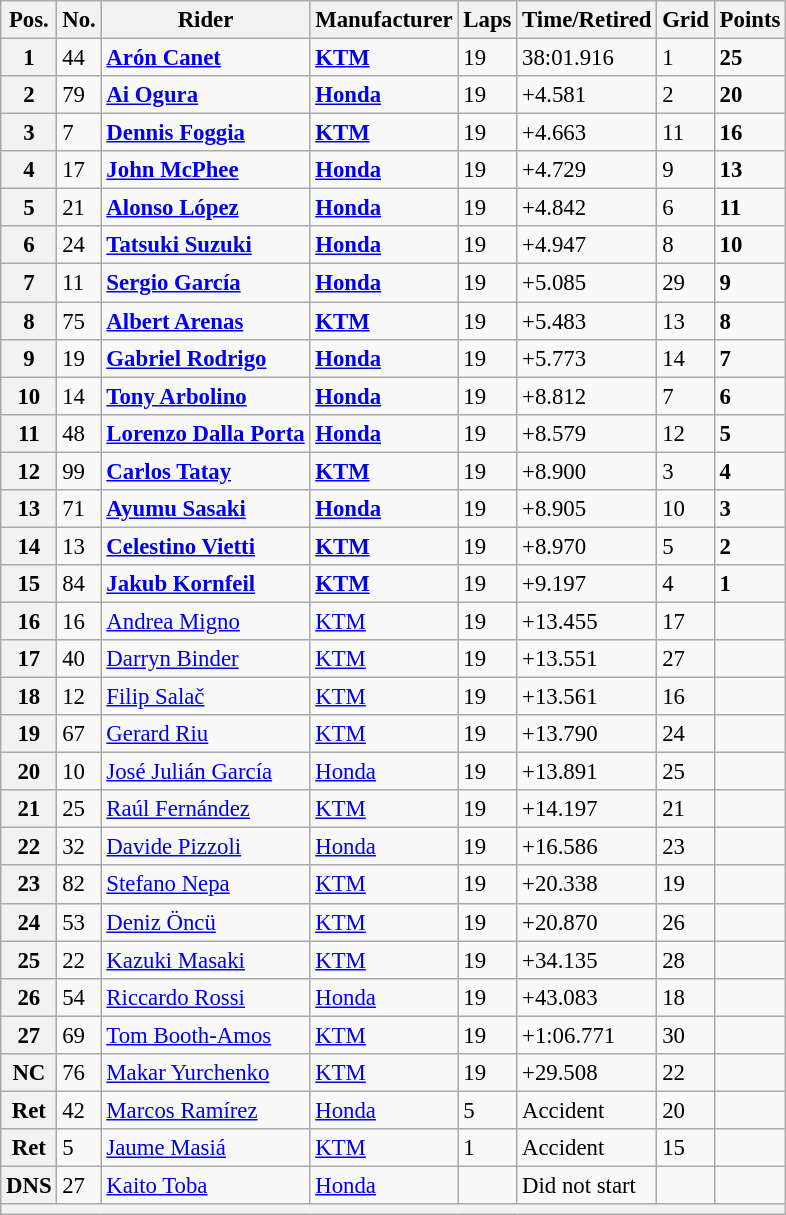<table class="wikitable" style="font-size: 95%;">
<tr>
<th>Pos.</th>
<th>No.</th>
<th>Rider</th>
<th>Manufacturer</th>
<th>Laps</th>
<th>Time/Retired</th>
<th>Grid</th>
<th>Points</th>
</tr>
<tr>
<th>1</th>
<td>44</td>
<td> <strong><a href='#'>Arón Canet</a></strong></td>
<td><strong><a href='#'>KTM</a></strong></td>
<td>19</td>
<td>38:01.916</td>
<td>1</td>
<td><strong>25</strong></td>
</tr>
<tr>
<th>2</th>
<td>79</td>
<td> <strong><a href='#'>Ai Ogura</a></strong></td>
<td><strong><a href='#'>Honda</a></strong></td>
<td>19</td>
<td>+4.581</td>
<td>2</td>
<td><strong>20</strong></td>
</tr>
<tr>
<th>3</th>
<td>7</td>
<td> <strong><a href='#'>Dennis Foggia</a></strong></td>
<td><strong><a href='#'>KTM</a></strong></td>
<td>19</td>
<td>+4.663</td>
<td>11</td>
<td><strong>16</strong></td>
</tr>
<tr>
<th>4</th>
<td>17</td>
<td> <strong><a href='#'>John McPhee</a></strong></td>
<td><strong><a href='#'>Honda</a></strong></td>
<td>19</td>
<td>+4.729</td>
<td>9</td>
<td><strong>13</strong></td>
</tr>
<tr>
<th>5</th>
<td>21</td>
<td> <strong><a href='#'>Alonso López</a></strong></td>
<td><strong><a href='#'>Honda</a></strong></td>
<td>19</td>
<td>+4.842</td>
<td>6</td>
<td><strong>11</strong></td>
</tr>
<tr>
<th>6</th>
<td>24</td>
<td> <strong><a href='#'>Tatsuki Suzuki</a></strong></td>
<td><strong><a href='#'>Honda</a></strong></td>
<td>19</td>
<td>+4.947</td>
<td>8</td>
<td><strong>10</strong></td>
</tr>
<tr>
<th>7</th>
<td>11</td>
<td> <strong><a href='#'>Sergio García</a></strong></td>
<td><strong><a href='#'>Honda</a></strong></td>
<td>19</td>
<td>+5.085</td>
<td>29</td>
<td><strong>9</strong></td>
</tr>
<tr>
<th>8</th>
<td>75</td>
<td> <strong><a href='#'>Albert Arenas</a></strong></td>
<td><strong><a href='#'>KTM</a></strong></td>
<td>19</td>
<td>+5.483</td>
<td>13</td>
<td><strong>8</strong></td>
</tr>
<tr>
<th>9</th>
<td>19</td>
<td> <strong><a href='#'>Gabriel Rodrigo</a></strong></td>
<td><strong><a href='#'>Honda</a></strong></td>
<td>19</td>
<td>+5.773</td>
<td>14</td>
<td><strong>7</strong></td>
</tr>
<tr>
<th>10</th>
<td>14</td>
<td> <strong><a href='#'>Tony Arbolino</a></strong></td>
<td><strong><a href='#'>Honda</a></strong></td>
<td>19</td>
<td>+8.812</td>
<td>7</td>
<td><strong>6</strong></td>
</tr>
<tr>
<th>11</th>
<td>48</td>
<td> <strong><a href='#'>Lorenzo Dalla Porta</a></strong></td>
<td><strong><a href='#'>Honda</a></strong></td>
<td>19</td>
<td>+8.579</td>
<td>12</td>
<td><strong>5</strong></td>
</tr>
<tr>
<th>12</th>
<td>99</td>
<td> <strong><a href='#'>Carlos Tatay</a></strong></td>
<td><strong><a href='#'>KTM</a></strong></td>
<td>19</td>
<td>+8.900</td>
<td>3</td>
<td><strong>4</strong></td>
</tr>
<tr>
<th>13</th>
<td>71</td>
<td> <strong><a href='#'>Ayumu Sasaki</a></strong></td>
<td><strong><a href='#'>Honda</a></strong></td>
<td>19</td>
<td>+8.905</td>
<td>10</td>
<td><strong>3</strong></td>
</tr>
<tr>
<th>14</th>
<td>13</td>
<td> <strong><a href='#'>Celestino Vietti</a></strong></td>
<td><strong><a href='#'>KTM</a></strong></td>
<td>19</td>
<td>+8.970</td>
<td>5</td>
<td><strong>2</strong></td>
</tr>
<tr>
<th>15</th>
<td>84</td>
<td> <strong><a href='#'>Jakub Kornfeil</a></strong></td>
<td><strong><a href='#'>KTM</a></strong></td>
<td>19</td>
<td>+9.197</td>
<td>4</td>
<td><strong>1</strong></td>
</tr>
<tr>
<th>16</th>
<td>16</td>
<td> <a href='#'>Andrea Migno</a></td>
<td><a href='#'>KTM</a></td>
<td>19</td>
<td>+13.455</td>
<td>17</td>
<td></td>
</tr>
<tr>
<th>17</th>
<td>40</td>
<td> <a href='#'>Darryn Binder</a></td>
<td><a href='#'>KTM</a></td>
<td>19</td>
<td>+13.551</td>
<td>27</td>
<td></td>
</tr>
<tr>
<th>18</th>
<td>12</td>
<td> <a href='#'>Filip Salač</a></td>
<td><a href='#'>KTM</a></td>
<td>19</td>
<td>+13.561</td>
<td>16</td>
<td></td>
</tr>
<tr>
<th>19</th>
<td>67</td>
<td> <a href='#'>Gerard Riu</a></td>
<td><a href='#'>KTM</a></td>
<td>19</td>
<td>+13.790</td>
<td>24</td>
<td></td>
</tr>
<tr>
<th>20</th>
<td>10</td>
<td> <a href='#'>José Julián García</a></td>
<td><a href='#'>Honda</a></td>
<td>19</td>
<td>+13.891</td>
<td>25</td>
<td></td>
</tr>
<tr>
<th>21</th>
<td>25</td>
<td> <a href='#'>Raúl Fernández</a></td>
<td><a href='#'>KTM</a></td>
<td>19</td>
<td>+14.197</td>
<td>21</td>
<td></td>
</tr>
<tr>
<th>22</th>
<td>32</td>
<td> <a href='#'>Davide Pizzoli</a></td>
<td><a href='#'>Honda</a></td>
<td>19</td>
<td>+16.586</td>
<td>23</td>
<td></td>
</tr>
<tr>
<th>23</th>
<td>82</td>
<td> <a href='#'>Stefano Nepa</a></td>
<td><a href='#'>KTM</a></td>
<td>19</td>
<td>+20.338</td>
<td>19</td>
<td></td>
</tr>
<tr>
<th>24</th>
<td>53</td>
<td> <a href='#'>Deniz Öncü</a></td>
<td><a href='#'>KTM</a></td>
<td>19</td>
<td>+20.870</td>
<td>26</td>
<td></td>
</tr>
<tr>
<th>25</th>
<td>22</td>
<td> <a href='#'>Kazuki Masaki</a></td>
<td><a href='#'>KTM</a></td>
<td>19</td>
<td>+34.135</td>
<td>28</td>
<td></td>
</tr>
<tr>
<th>26</th>
<td>54</td>
<td> <a href='#'>Riccardo Rossi</a></td>
<td><a href='#'>Honda</a></td>
<td>19</td>
<td>+43.083</td>
<td>18</td>
<td></td>
</tr>
<tr>
<th>27</th>
<td>69</td>
<td> <a href='#'>Tom Booth-Amos</a></td>
<td><a href='#'>KTM</a></td>
<td>19</td>
<td>+1:06.771</td>
<td>30</td>
<td></td>
</tr>
<tr>
<th>NC</th>
<td>76</td>
<td> <a href='#'>Makar Yurchenko</a></td>
<td><a href='#'>KTM</a></td>
<td>19</td>
<td>+29.508</td>
<td>22</td>
<td></td>
</tr>
<tr>
<th>Ret</th>
<td>42</td>
<td> <a href='#'>Marcos Ramírez</a></td>
<td><a href='#'>Honda</a></td>
<td>5</td>
<td>Accident</td>
<td>20</td>
<td></td>
</tr>
<tr>
<th>Ret</th>
<td>5</td>
<td> <a href='#'>Jaume Masiá</a></td>
<td><a href='#'>KTM</a></td>
<td>1</td>
<td>Accident</td>
<td>15</td>
<td></td>
</tr>
<tr>
<th>DNS</th>
<td>27</td>
<td> <a href='#'>Kaito Toba</a></td>
<td><a href='#'>Honda</a></td>
<td></td>
<td>Did not start</td>
<td></td>
<td></td>
</tr>
<tr>
<th colspan=8></th>
</tr>
</table>
